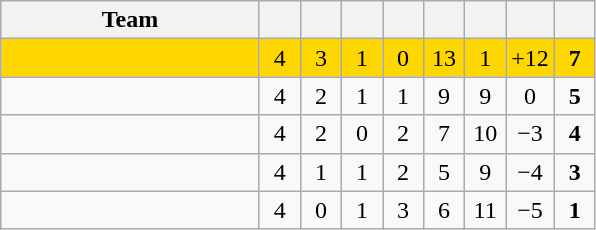<table class=wikitable style="text-align:center">
<tr>
<th width=165>Team</th>
<th width=20></th>
<th width=20></th>
<th width=20></th>
<th width=20></th>
<th width=20></th>
<th width=20></th>
<th width=20></th>
<th width=20></th>
</tr>
<tr bgcolor=gold>
<td align=left></td>
<td>4</td>
<td>3</td>
<td>1</td>
<td>0</td>
<td>13</td>
<td>1</td>
<td>+12</td>
<td><strong>7</strong></td>
</tr>
<tr>
<td align=left></td>
<td>4</td>
<td>2</td>
<td>1</td>
<td>1</td>
<td>9</td>
<td>9</td>
<td>0</td>
<td><strong>5</strong></td>
</tr>
<tr>
<td align=left></td>
<td>4</td>
<td>2</td>
<td>0</td>
<td>2</td>
<td>7</td>
<td>10</td>
<td>−3</td>
<td><strong>4</strong></td>
</tr>
<tr>
<td align=left></td>
<td>4</td>
<td>1</td>
<td>1</td>
<td>2</td>
<td>5</td>
<td>9</td>
<td>−4</td>
<td><strong>3</strong></td>
</tr>
<tr>
<td align=left></td>
<td>4</td>
<td>0</td>
<td>1</td>
<td>3</td>
<td>6</td>
<td>11</td>
<td>−5</td>
<td><strong>1</strong></td>
</tr>
</table>
